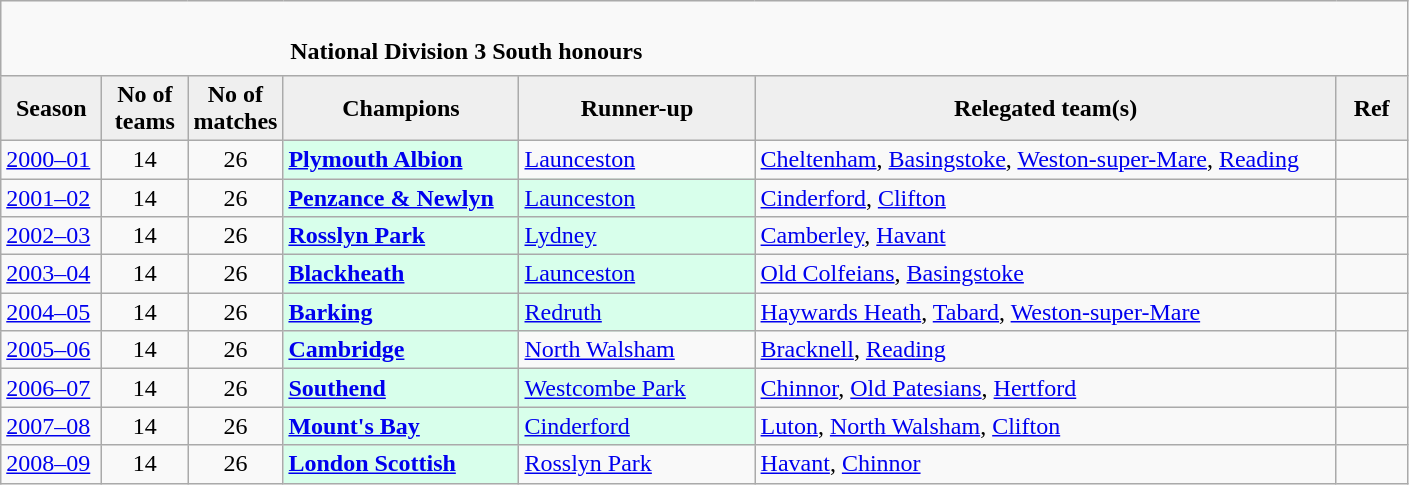<table class="wikitable sortable" style="text-align: left;">
<tr>
<td colspan="11" cellpadding="0" cellspacing="0"><br><table border="0" style="width:100%;" cellpadding="0" cellspacing="0">
<tr>
<td style="width:20%; border:0;"></td>
<td style="border:0;"><strong>National Division 3 South honours</strong></td>
<td style="width:20%; border:0;"></td>
</tr>
</table>
</td>
</tr>
<tr>
<th style="background:#efefef; width:60px;">Season</th>
<th style="background:#efefef; width:50px;">No of teams</th>
<th style="background:#efefef; width:50px;">No of matches</th>
<th style="background:#efefef; width:150px;">Champions</th>
<th style="background:#efefef; width:150px;">Runner-up</th>
<th style="background:#efefef; width:380px;">Relegated team(s)</th>
<th style="background:#efefef; width:40px;">Ref</th>
</tr>
<tr align=left>
<td><a href='#'>2000–01</a></td>
<td style="text-align: center;">14</td>
<td style="text-align: center;">26</td>
<td style="background:#d8ffeb;"><strong><a href='#'>Plymouth Albion</a></strong></td>
<td><a href='#'>Launceston</a></td>
<td><a href='#'>Cheltenham</a>, <a href='#'>Basingstoke</a>, <a href='#'>Weston-super-Mare</a>, <a href='#'>Reading</a></td>
<td></td>
</tr>
<tr>
<td><a href='#'>2001–02</a></td>
<td style="text-align: center;">14</td>
<td style="text-align: center;">26</td>
<td style="background:#d8ffeb;"><strong><a href='#'>Penzance & Newlyn</a></strong></td>
<td style="background:#d8ffeb;"><a href='#'>Launceston</a></td>
<td><a href='#'>Cinderford</a>, <a href='#'>Clifton</a></td>
<td></td>
</tr>
<tr>
<td><a href='#'>2002–03</a></td>
<td style="text-align: center;">14</td>
<td style="text-align: center;">26</td>
<td style="background:#d8ffeb;"><strong><a href='#'>Rosslyn Park</a></strong></td>
<td style="background:#d8ffeb;"><a href='#'>Lydney</a></td>
<td><a href='#'>Camberley</a>, <a href='#'>Havant</a></td>
<td></td>
</tr>
<tr>
<td><a href='#'>2003–04</a></td>
<td style="text-align: center;">14</td>
<td style="text-align: center;">26</td>
<td style="background:#d8ffeb;"><strong><a href='#'>Blackheath</a></strong></td>
<td style="background:#d8ffeb;"><a href='#'>Launceston</a></td>
<td><a href='#'>Old Colfeians</a>, <a href='#'>Basingstoke</a></td>
<td></td>
</tr>
<tr>
<td><a href='#'>2004–05</a></td>
<td style="text-align: center;">14</td>
<td style="text-align: center;">26</td>
<td style="background:#d8ffeb;"><strong><a href='#'>Barking</a></strong></td>
<td style="background:#d8ffeb;"><a href='#'>Redruth</a></td>
<td><a href='#'>Haywards Heath</a>, <a href='#'>Tabard</a>, <a href='#'>Weston-super-Mare</a></td>
<td></td>
</tr>
<tr>
<td><a href='#'>2005–06</a></td>
<td style="text-align: center;">14</td>
<td style="text-align: center;">26</td>
<td style="background:#d8ffeb;"><strong><a href='#'>Cambridge</a></strong></td>
<td><a href='#'>North Walsham</a></td>
<td><a href='#'>Bracknell</a>, <a href='#'>Reading</a></td>
<td></td>
</tr>
<tr>
<td><a href='#'>2006–07</a></td>
<td style="text-align: center;">14</td>
<td style="text-align: center;">26</td>
<td style="background:#d8ffeb;"><strong><a href='#'>Southend</a></strong></td>
<td style="background:#d8ffeb;"><a href='#'>Westcombe Park</a></td>
<td><a href='#'>Chinnor</a>, <a href='#'>Old Patesians</a>, <a href='#'>Hertford</a></td>
<td></td>
</tr>
<tr>
<td><a href='#'>2007–08</a></td>
<td style="text-align: center;">14</td>
<td style="text-align: center;">26</td>
<td style="background:#d8ffeb;"><strong><a href='#'>Mount's Bay</a></strong></td>
<td style="background:#d8ffeb;"><a href='#'>Cinderford</a></td>
<td><a href='#'>Luton</a>, <a href='#'>North Walsham</a>, <a href='#'>Clifton</a></td>
<td></td>
</tr>
<tr>
<td><a href='#'>2008–09</a></td>
<td style="text-align: center;">14</td>
<td style="text-align: center;">26</td>
<td style="background:#d8ffeb;"><strong><a href='#'>London Scottish</a></strong></td>
<td><a href='#'>Rosslyn Park</a></td>
<td><a href='#'>Havant</a>, <a href='#'>Chinnor</a></td>
<td></td>
</tr>
</table>
